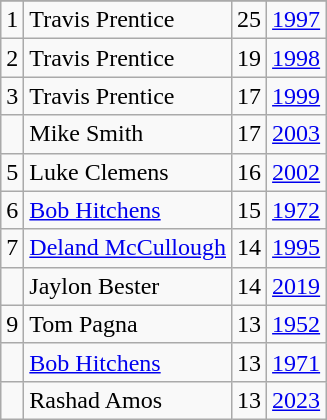<table class="wikitable">
<tr>
</tr>
<tr>
<td>1</td>
<td>Travis Prentice</td>
<td>25</td>
<td><a href='#'>1997</a></td>
</tr>
<tr>
<td>2</td>
<td>Travis Prentice</td>
<td>19</td>
<td><a href='#'>1998</a></td>
</tr>
<tr>
<td>3</td>
<td>Travis Prentice</td>
<td>17</td>
<td><a href='#'>1999</a></td>
</tr>
<tr>
<td></td>
<td>Mike Smith</td>
<td>17</td>
<td><a href='#'>2003</a></td>
</tr>
<tr>
<td>5</td>
<td>Luke Clemens</td>
<td>16</td>
<td><a href='#'>2002</a></td>
</tr>
<tr>
<td>6</td>
<td><a href='#'>Bob Hitchens</a></td>
<td>15</td>
<td><a href='#'>1972</a></td>
</tr>
<tr>
<td>7</td>
<td><a href='#'>Deland McCullough</a></td>
<td>14</td>
<td><a href='#'>1995</a></td>
</tr>
<tr>
<td></td>
<td>Jaylon Bester</td>
<td>14</td>
<td><a href='#'>2019</a></td>
</tr>
<tr>
<td>9</td>
<td>Tom Pagna</td>
<td>13</td>
<td><a href='#'>1952</a></td>
</tr>
<tr>
<td></td>
<td><a href='#'>Bob Hitchens</a></td>
<td>13</td>
<td><a href='#'>1971</a></td>
</tr>
<tr>
<td></td>
<td>Rashad Amos</td>
<td>13</td>
<td><a href='#'>2023</a></td>
</tr>
</table>
